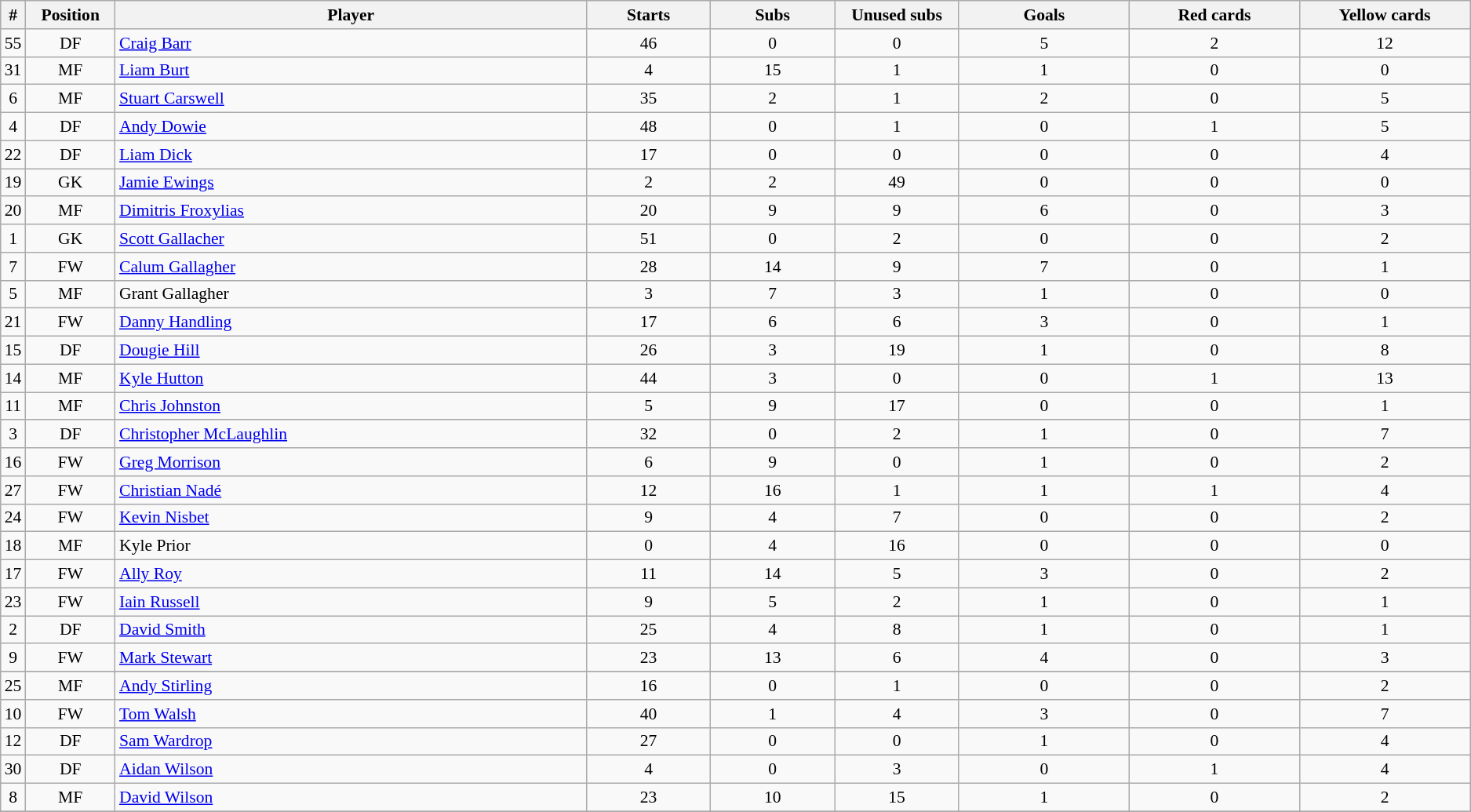<table class="wikitable sortable" style="font-size:90%; text-align:center">
<tr>
<th>#</th>
<th style="width:70px">Position</th>
<th style="width:400px">Player</th>
<th style="width:100px">Starts</th>
<th style="width:100px">Subs</th>
<th style="width:100px">Unused subs</th>
<th style="width:140px">Goals </th>
<th style="width:140px">Red cards </th>
<th style="width:140px">Yellow cards </th>
</tr>
<tr>
<td>55</td>
<td>DF</td>
<td style="text-align:left"> <a href='#'>Craig Barr</a></td>
<td>46</td>
<td>0</td>
<td>0</td>
<td>5</td>
<td>2</td>
<td>12</td>
</tr>
<tr>
<td>31</td>
<td>MF</td>
<td style="text-align:left"> <a href='#'>Liam Burt</a></td>
<td>4</td>
<td>15</td>
<td>1</td>
<td>1</td>
<td>0</td>
<td>0</td>
</tr>
<tr>
<td>6</td>
<td>MF</td>
<td style="text-align:left"> <a href='#'>Stuart Carswell</a></td>
<td>35</td>
<td>2</td>
<td>1</td>
<td>2</td>
<td>0</td>
<td>5</td>
</tr>
<tr>
<td>4</td>
<td>DF</td>
<td style="text-align:left"> <a href='#'>Andy Dowie</a></td>
<td>48</td>
<td>0</td>
<td>1</td>
<td>0</td>
<td>1</td>
<td>5</td>
</tr>
<tr>
<td>22</td>
<td>DF</td>
<td style="text-align:left"> <a href='#'>Liam Dick</a></td>
<td>17</td>
<td>0</td>
<td>0</td>
<td>0</td>
<td>0</td>
<td>4</td>
</tr>
<tr>
<td>19</td>
<td>GK</td>
<td style="text-align:left"> <a href='#'>Jamie Ewings</a></td>
<td>2</td>
<td>2</td>
<td>49</td>
<td>0</td>
<td>0</td>
<td>0</td>
</tr>
<tr>
<td>20</td>
<td>MF</td>
<td style="text-align:left"> <a href='#'>Dimitris Froxylias</a></td>
<td>20</td>
<td>9</td>
<td>9</td>
<td>6</td>
<td>0</td>
<td>3</td>
</tr>
<tr>
<td>1</td>
<td>GK</td>
<td style="text-align:left"> <a href='#'>Scott Gallacher</a></td>
<td>51</td>
<td>0</td>
<td>2</td>
<td>0</td>
<td>0</td>
<td>2</td>
</tr>
<tr>
<td>7</td>
<td>FW</td>
<td style="text-align:left"> <a href='#'>Calum Gallagher</a></td>
<td>28</td>
<td>14</td>
<td>9</td>
<td>7</td>
<td>0</td>
<td>1</td>
</tr>
<tr>
<td>5</td>
<td>MF</td>
<td style="text-align:left"> Grant Gallagher</td>
<td>3</td>
<td>7</td>
<td>3</td>
<td>1</td>
<td>0</td>
<td>0</td>
</tr>
<tr>
<td>21</td>
<td>FW</td>
<td style="text-align:left"> <a href='#'>Danny Handling</a></td>
<td>17</td>
<td>6</td>
<td>6</td>
<td>3</td>
<td>0</td>
<td>1</td>
</tr>
<tr>
<td>15</td>
<td>DF</td>
<td style="text-align:left"> <a href='#'>Dougie Hill</a></td>
<td>26</td>
<td>3</td>
<td>19</td>
<td>1</td>
<td>0</td>
<td>8</td>
</tr>
<tr>
<td>14</td>
<td>MF</td>
<td style="text-align:left"> <a href='#'>Kyle Hutton</a></td>
<td>44</td>
<td>3</td>
<td>0</td>
<td>0</td>
<td>1</td>
<td>13</td>
</tr>
<tr>
<td>11</td>
<td>MF</td>
<td style="text-align:left"> <a href='#'>Chris Johnston</a></td>
<td>5</td>
<td>9</td>
<td>17</td>
<td>0</td>
<td>0</td>
<td>1</td>
</tr>
<tr>
<td>3</td>
<td>DF</td>
<td style="text-align:left"> <a href='#'>Christopher McLaughlin</a></td>
<td>32</td>
<td>0</td>
<td>2</td>
<td>1</td>
<td>0</td>
<td>7</td>
</tr>
<tr>
<td>16</td>
<td>FW</td>
<td style="text-align:left"> <a href='#'>Greg Morrison</a></td>
<td>6</td>
<td>9</td>
<td>0</td>
<td>1</td>
<td>0</td>
<td>2</td>
</tr>
<tr>
<td>27</td>
<td>FW</td>
<td style="text-align:left"> <a href='#'>Christian Nadé</a></td>
<td>12</td>
<td>16</td>
<td>1</td>
<td>1</td>
<td>1</td>
<td>4</td>
</tr>
<tr>
<td>24</td>
<td>FW</td>
<td style="text-align:left"> <a href='#'>Kevin Nisbet</a></td>
<td>9</td>
<td>4</td>
<td>7</td>
<td>0</td>
<td>0</td>
<td>2</td>
</tr>
<tr>
<td>18</td>
<td>MF</td>
<td style="text-align:left"> Kyle Prior</td>
<td>0</td>
<td>4</td>
<td>16</td>
<td>0</td>
<td>0</td>
<td>0</td>
</tr>
<tr>
<td>17</td>
<td>FW</td>
<td style="text-align:left"> <a href='#'>Ally Roy</a></td>
<td>11</td>
<td>14</td>
<td>5</td>
<td>3</td>
<td>0</td>
<td>2</td>
</tr>
<tr>
<td>23</td>
<td>FW</td>
<td style="text-align:left"> <a href='#'>Iain Russell</a></td>
<td>9</td>
<td>5</td>
<td>2</td>
<td>1</td>
<td>0</td>
<td>1</td>
</tr>
<tr>
<td>2</td>
<td>DF</td>
<td style="text-align:left"> <a href='#'>David Smith</a></td>
<td>25</td>
<td>4</td>
<td>8</td>
<td>1</td>
<td>0</td>
<td>1</td>
</tr>
<tr>
<td>9</td>
<td>FW</td>
<td style="text-align:left"> <a href='#'>Mark Stewart</a></td>
<td>23</td>
<td>13</td>
<td>6</td>
<td>4</td>
<td>0</td>
<td>3</td>
</tr>
<tr>
</tr>
<tr>
<td>25</td>
<td>MF</td>
<td style="text-align:left"> <a href='#'>Andy Stirling</a></td>
<td>16</td>
<td>0</td>
<td>1</td>
<td>0</td>
<td>0</td>
<td>2</td>
</tr>
<tr>
<td>10</td>
<td>FW</td>
<td style="text-align:left"> <a href='#'>Tom Walsh</a></td>
<td>40</td>
<td>1</td>
<td>4</td>
<td>3</td>
<td>0</td>
<td>7</td>
</tr>
<tr>
<td>12</td>
<td>DF</td>
<td style="text-align:left"> <a href='#'>Sam Wardrop</a></td>
<td>27</td>
<td>0</td>
<td>0</td>
<td>1</td>
<td>0</td>
<td>4</td>
</tr>
<tr>
<td>30</td>
<td>DF</td>
<td style="text-align:left"> <a href='#'>Aidan Wilson</a></td>
<td>4</td>
<td>0</td>
<td>3</td>
<td>0</td>
<td>1</td>
<td>4</td>
</tr>
<tr>
<td>8</td>
<td>MF</td>
<td style="text-align:left"> <a href='#'>David Wilson</a></td>
<td>23</td>
<td>10</td>
<td>15</td>
<td>1</td>
<td>0</td>
<td>2</td>
</tr>
<tr>
</tr>
</table>
